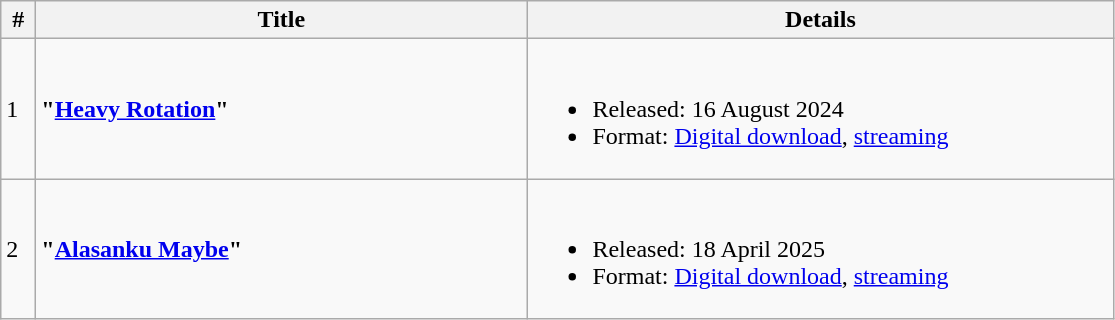<table class="wikitable">
<tr>
<th style="width:1em;">#</th>
<th style="width:20em;">Title</th>
<th style="width:24em;">Details</th>
</tr>
<tr>
<td>1</td>
<td><strong>"<a href='#'>Heavy Rotation</a>"</strong></td>
<td><br><ul><li>Released: 16 August 2024</li><li>Format: <a href='#'>Digital download</a>, <a href='#'>streaming</a></li></ul></td>
</tr>
<tr>
<td>2</td>
<td><strong>"<a href='#'>Alasanku Maybe</a>"</strong></td>
<td><br><ul><li>Released: 18 April 2025</li><li>Format: <a href='#'>Digital download</a>, <a href='#'>streaming</a></li></ul></td>
</tr>
</table>
